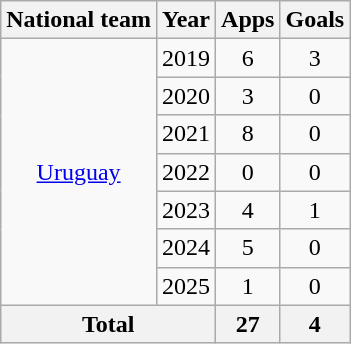<table class="wikitable" style="text-align:center">
<tr>
<th>National team</th>
<th>Year</th>
<th>Apps</th>
<th>Goals</th>
</tr>
<tr>
<td rowspan="7"><a href='#'>Uruguay</a></td>
<td>2019</td>
<td>6</td>
<td>3</td>
</tr>
<tr>
<td>2020</td>
<td>3</td>
<td>0</td>
</tr>
<tr>
<td>2021</td>
<td>8</td>
<td>0</td>
</tr>
<tr>
<td>2022</td>
<td>0</td>
<td>0</td>
</tr>
<tr>
<td>2023</td>
<td>4</td>
<td>1</td>
</tr>
<tr>
<td>2024</td>
<td>5</td>
<td>0</td>
</tr>
<tr>
<td>2025</td>
<td>1</td>
<td>0</td>
</tr>
<tr>
<th colspan="2">Total</th>
<th>27</th>
<th>4</th>
</tr>
</table>
